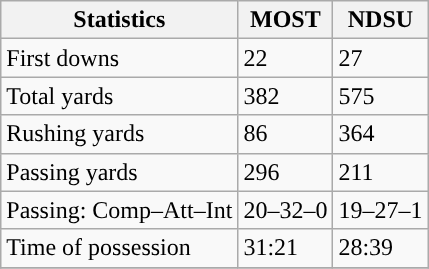<table class="wikitable" style="float: left;">
<tr>
<th>Statistics</th>
<th>MOST</th>
<th>NDSU</th>
</tr>
<tr>
<td>First downs</td>
<td>22</td>
<td>27</td>
</tr>
<tr>
<td>Total yards</td>
<td>382</td>
<td>575</td>
</tr>
<tr>
<td>Rushing yards</td>
<td>86</td>
<td>364</td>
</tr>
<tr>
<td>Passing yards</td>
<td>296</td>
<td>211</td>
</tr>
<tr>
<td>Passing: Comp–Att–Int</td>
<td>20–32–0</td>
<td>19–27–1</td>
</tr>
<tr>
<td>Time of possession</td>
<td>31:21</td>
<td>28:39</td>
</tr>
<tr>
</tr>
</table>
